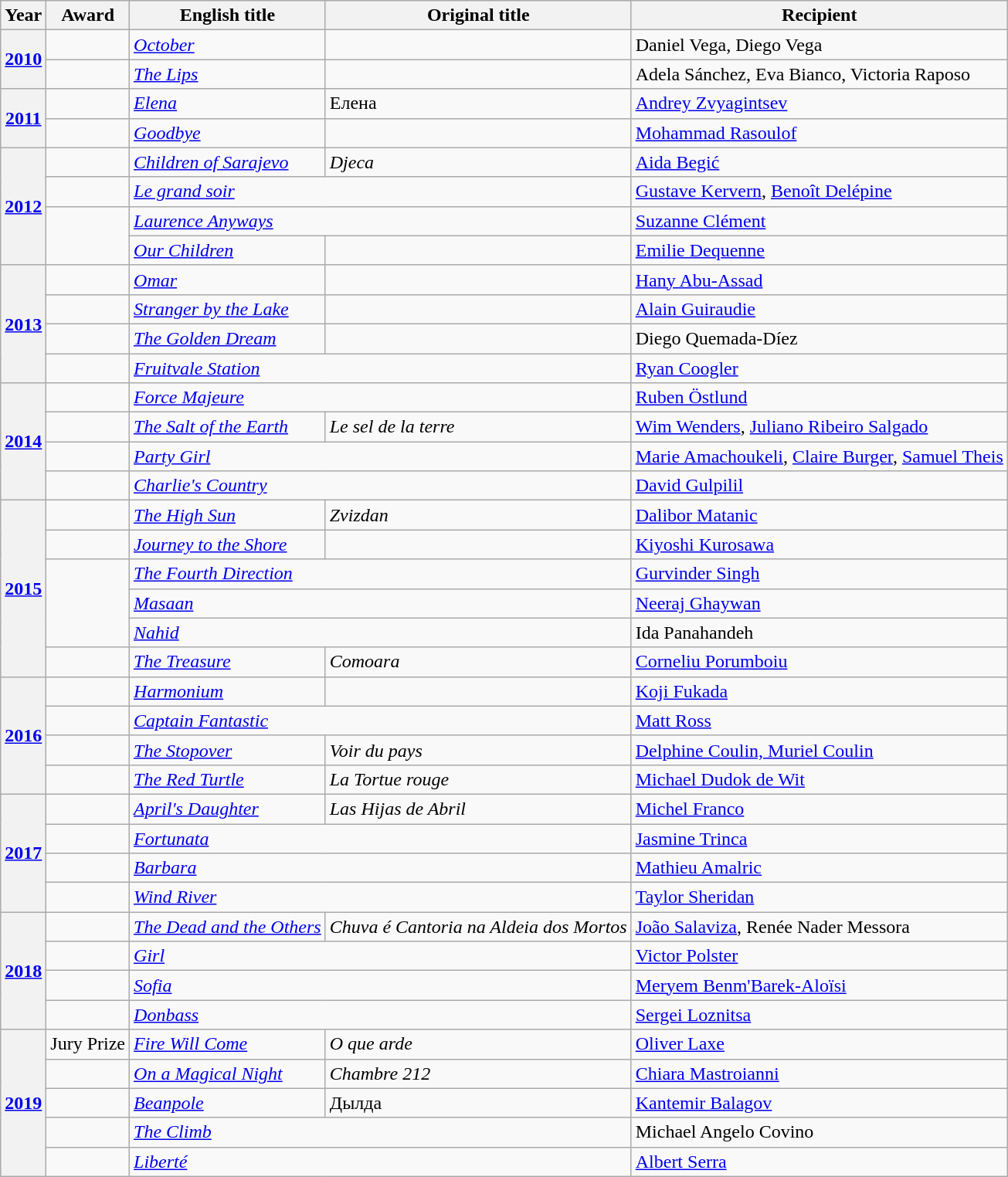<table class="wikitable">
<tr>
<th>Year</th>
<th>Award</th>
<th>English title</th>
<th>Original title</th>
<th>Recipient</th>
</tr>
<tr>
<th rowspan="2"><a href='#'>2010</a></th>
<td></td>
<td><em><a href='#'>October</a></em></td>
<td></td>
<td>Daniel Vega, Diego Vega</td>
</tr>
<tr>
<td></td>
<td data-sort-value="Lips"><em><a href='#'>The Lips</a></em></td>
<td data-sort-value="Labios"></td>
<td>Adela Sánchez, Eva Bianco, Victoria Raposo</td>
</tr>
<tr>
<th rowspan="2"><a href='#'>2011</a></th>
<td></td>
<td><em><a href='#'>Elena</a></em></td>
<td>Елена</td>
<td><a href='#'>Andrey Zvyagintsev</a></td>
</tr>
<tr>
<td></td>
<td><em><a href='#'>Goodbye</a></em></td>
<td></td>
<td><a href='#'>Mohammad Rasoulof</a></td>
</tr>
<tr>
<th rowspan="4"><a href='#'>2012</a></th>
<td></td>
<td><em><a href='#'>Children of Sarajevo</a></em></td>
<td><em>Djeca</em></td>
<td><a href='#'>Aida Begić</a></td>
</tr>
<tr>
<td></td>
<td colspan="2" data-sort-value="Grand Soir"><em><a href='#'>Le grand soir</a></em></td>
<td><a href='#'>Gustave Kervern</a>, <a href='#'>Benoît Delépine</a></td>
</tr>
<tr>
<td rowspan="2"></td>
<td colspan="2"><em><a href='#'>Laurence Anyways</a></em></td>
<td><a href='#'>Suzanne Clément</a></td>
</tr>
<tr>
<td><em><a href='#'>Our Children</a></em></td>
<td data-sort-value="A Perdre"></td>
<td><a href='#'>Emilie Dequenne</a></td>
</tr>
<tr>
<th rowspan="4"><a href='#'>2013</a></th>
<td></td>
<td><em><a href='#'>Omar</a></em></td>
<td></td>
<td><a href='#'>Hany Abu-Assad</a></td>
</tr>
<tr>
<td></td>
<td><em><a href='#'>Stranger by the Lake</a></em></td>
<td data-sort-value="Inconnu"></td>
<td><a href='#'>Alain Guiraudie</a></td>
</tr>
<tr>
<td></td>
<td><em><a href='#'>The Golden Dream</a></em></td>
<td></td>
<td>Diego Quemada-Díez</td>
</tr>
<tr>
<td></td>
<td colspan="2"><em><a href='#'>Fruitvale Station</a></em></td>
<td><a href='#'>Ryan Coogler</a></td>
</tr>
<tr>
<th rowspan="4"><a href='#'>2014</a></th>
<td></td>
<td colspan="2"><a href='#'><em>Force Majeure</em></a></td>
<td><a href='#'>Ruben Östlund</a></td>
</tr>
<tr>
<td></td>
<td data-sort-value="Salt of"><em><a href='#'>The Salt of the Earth</a></em></td>
<td><em>Le sel de la terre</em></td>
<td><a href='#'>Wim Wenders</a>, <a href='#'>Juliano Ribeiro Salgado</a></td>
</tr>
<tr>
<td></td>
<td colspan="2"><em><a href='#'>Party Girl</a></em></td>
<td><a href='#'>Marie Amachoukeli</a>, <a href='#'>Claire Burger</a>, <a href='#'>Samuel Theis</a></td>
</tr>
<tr>
<td></td>
<td colspan="2"><em><a href='#'>Charlie's Country</a></em></td>
<td><a href='#'>David Gulpilil</a></td>
</tr>
<tr>
<th rowspan="6"><a href='#'>2015</a></th>
<td></td>
<td data-sort-value="High Sun"><em><a href='#'>The High Sun</a></em></td>
<td><em>Zvizdan</em></td>
<td><a href='#'>Dalibor Matanic</a></td>
</tr>
<tr>
<td></td>
<td><em><a href='#'>Journey to the Shore</a></em></td>
<td data-sort-value="Kishibe"></td>
<td><a href='#'>Kiyoshi Kurosawa</a></td>
</tr>
<tr>
<td rowspan="3"></td>
<td colspan="2"><em><a href='#'>The Fourth Direction</a></em></td>
<td><a href='#'>Gurvinder Singh</a></td>
</tr>
<tr>
<td colspan="2"><em><a href='#'>Masaan</a></em></td>
<td><a href='#'>Neeraj Ghaywan</a></td>
</tr>
<tr>
<td colspan="2"><em><a href='#'>Nahid</a></em></td>
<td>Ida Panahandeh</td>
</tr>
<tr>
<td></td>
<td data-sort-value="Treasure"><em><a href='#'>The Treasure</a></em></td>
<td><em>Comoara</em></td>
<td><a href='#'>Corneliu Porumboiu</a></td>
</tr>
<tr>
<th rowspan="4"><a href='#'>2016</a></th>
<td></td>
<td><em><a href='#'>Harmonium</a></em></td>
<td data-sort-value="Fuchi"></td>
<td><a href='#'>Koji Fukada</a></td>
</tr>
<tr>
<td></td>
<td colspan="2"><em><a href='#'>Captain Fantastic</a></em></td>
<td><a href='#'>Matt Ross</a></td>
</tr>
<tr>
<td></td>
<td data-sort-value="Stopover"><em><a href='#'>The Stopover</a></em></td>
<td><em>Voir du pays</em></td>
<td><a href='#'>Delphine Coulin, Muriel Coulin</a></td>
</tr>
<tr>
<td></td>
<td data-sort-value="Red Turtle"><em><a href='#'>The Red Turtle</a></em></td>
<td data-sort-value="Tortue"><em>La Tortue rouge</em></td>
<td><a href='#'>Michael Dudok de Wit</a></td>
</tr>
<tr>
<th rowspan="4"><a href='#'>2017</a></th>
<td></td>
<td><em><a href='#'>April's Daughter</a></em></td>
<td><em>Las Hijas de Abril</em></td>
<td><a href='#'>Michel Franco</a></td>
</tr>
<tr>
<td></td>
<td colspan="2"><em><a href='#'>Fortunata</a></em></td>
<td><a href='#'>Jasmine Trinca</a></td>
</tr>
<tr>
<td></td>
<td colspan="2"><em><a href='#'>Barbara</a></em></td>
<td><a href='#'>Mathieu Amalric</a></td>
</tr>
<tr>
<td></td>
<td colspan="2"><em><a href='#'>Wind River</a></em></td>
<td><a href='#'>Taylor Sheridan</a></td>
</tr>
<tr>
<th rowspan="4"><a href='#'>2018</a></th>
<td></td>
<td><em><a href='#'>The Dead and the Others</a></em></td>
<td><em>Chuva é Cantoria na Aldeia dos Mortos</em></td>
<td><a href='#'>João Salaviza</a>, Renée Nader Messora</td>
</tr>
<tr>
<td></td>
<td colspan="2"><em><a href='#'>Girl</a></em></td>
<td><a href='#'>Victor Polster</a></td>
</tr>
<tr>
<td></td>
<td colspan="2"><em><a href='#'>Sofia</a></em></td>
<td><a href='#'>Meryem Benm'Barek-Aloïsi</a></td>
</tr>
<tr>
<td></td>
<td colspan="2"><em><a href='#'>Donbass</a></em></td>
<td><a href='#'>Sergei Loznitsa</a></td>
</tr>
<tr>
<th rowspan="5"><a href='#'>2019</a></th>
<td>Jury Prize</td>
<td><em><a href='#'>Fire Will Come</a></em></td>
<td><em>O que arde</em></td>
<td><a href='#'>Oliver Laxe</a></td>
</tr>
<tr>
<td></td>
<td colspan="1"><em><a href='#'>On a Magical Night</a></em></td>
<td><em>Chambre 212</em></td>
<td><a href='#'>Chiara Mastroianni</a></td>
</tr>
<tr>
<td></td>
<td colspan="1"><em><a href='#'>Beanpole</a></em></td>
<td>Дылда</td>
<td><a href='#'>Kantemir Balagov</a></td>
</tr>
<tr>
<td></td>
<td colspan="2"><em><a href='#'>The Climb</a></em></td>
<td>Michael Angelo Covino</td>
</tr>
<tr>
<td></td>
<td colspan="2"><em><a href='#'>Liberté</a></em></td>
<td><a href='#'>Albert Serra</a></td>
</tr>
</table>
